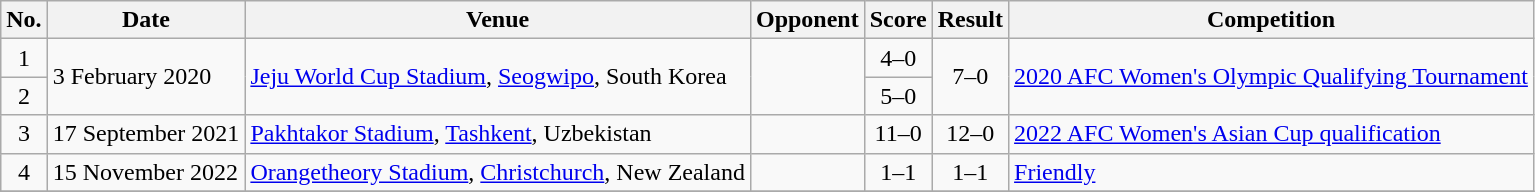<table class="wikitable sortable">
<tr>
<th scope="col">No.</th>
<th scope="col">Date</th>
<th scope="col">Venue</th>
<th scope="col">Opponent</th>
<th scope="col">Score</th>
<th scope="col">Result</th>
<th scope="col">Competition</th>
</tr>
<tr>
<td align=center>1</td>
<td rowspan=2>3 February 2020</td>
<td rowspan=2><a href='#'>Jeju World Cup Stadium</a>, <a href='#'>Seogwipo</a>, South Korea</td>
<td rowspan=2></td>
<td align=center>4–0</td>
<td rowspan=2 align=center>7–0</td>
<td rowspan=2><a href='#'>2020 AFC Women's Olympic Qualifying Tournament</a></td>
</tr>
<tr>
<td align=center>2</td>
<td align=center>5–0</td>
</tr>
<tr>
<td align=center>3</td>
<td>17 September 2021</td>
<td><a href='#'>Pakhtakor Stadium</a>, <a href='#'>Tashkent</a>, Uzbekistan</td>
<td></td>
<td align=center>11–0</td>
<td align=center>12–0</td>
<td><a href='#'>2022 AFC Women's Asian Cup qualification</a></td>
</tr>
<tr>
<td align=center>4</td>
<td>15 November 2022</td>
<td><a href='#'>Orangetheory Stadium</a>, <a href='#'>Christchurch</a>, New Zealand</td>
<td></td>
<td align=center>1–1</td>
<td align=center>1–1</td>
<td><a href='#'>Friendly</a></td>
</tr>
<tr>
</tr>
</table>
